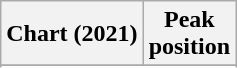<table class="wikitable sortable plainrowheaders" style="text-align:center;">
<tr>
<th scope="col">Chart (2021)</th>
<th scope="col">Peak<br>position</th>
</tr>
<tr>
</tr>
<tr>
</tr>
<tr>
</tr>
<tr>
</tr>
<tr>
</tr>
<tr>
</tr>
<tr>
</tr>
<tr>
</tr>
</table>
